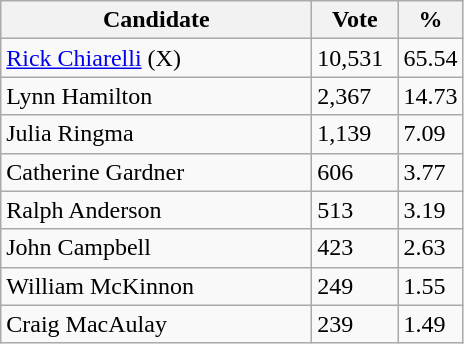<table class="wikitable">
<tr>
<th bgcolor="#DDDDFF" width="200px">Candidate</th>
<th bgcolor="#DDDDFF" width="50px">Vote</th>
<th bgcolor="#DDDDFF" width="30px">%</th>
</tr>
<tr>
<td><a href='#'>Rick Chiarelli</a> (X)</td>
<td>10,531</td>
<td>65.54</td>
</tr>
<tr>
<td>Lynn Hamilton</td>
<td>2,367</td>
<td>14.73</td>
</tr>
<tr>
<td>Julia Ringma</td>
<td>1,139</td>
<td>7.09</td>
</tr>
<tr>
<td>Catherine Gardner</td>
<td>606</td>
<td>3.77</td>
</tr>
<tr>
<td>Ralph Anderson</td>
<td>513</td>
<td>3.19</td>
</tr>
<tr>
<td>John Campbell</td>
<td>423</td>
<td>2.63</td>
</tr>
<tr>
<td>William McKinnon</td>
<td>249</td>
<td>1.55</td>
</tr>
<tr>
<td>Craig MacAulay</td>
<td>239</td>
<td>1.49</td>
</tr>
</table>
